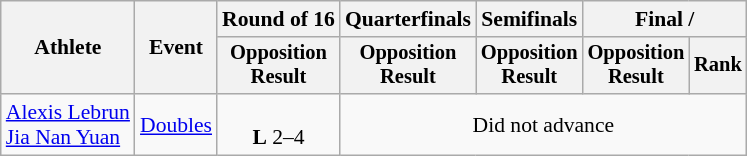<table class="wikitable" style="font-size:90%;">
<tr>
<th rowspan=2>Athlete</th>
<th rowspan=2>Event</th>
<th>Round of 16</th>
<th>Quarterfinals</th>
<th>Semifinals</th>
<th colspan=2>Final / </th>
</tr>
<tr style="font-size:95%">
<th>Opposition<br>Result</th>
<th>Opposition<br>Result</th>
<th>Opposition<br>Result</th>
<th>Opposition<br>Result</th>
<th>Rank</th>
</tr>
<tr align=center>
<td align=left><a href='#'>Alexis Lebrun</a><br><a href='#'>Jia Nan Yuan</a></td>
<td align=left><a href='#'>Doubles</a></td>
<td><br><strong>L</strong> 2–4</td>
<td colspan=4>Did not advance</td>
</tr>
</table>
